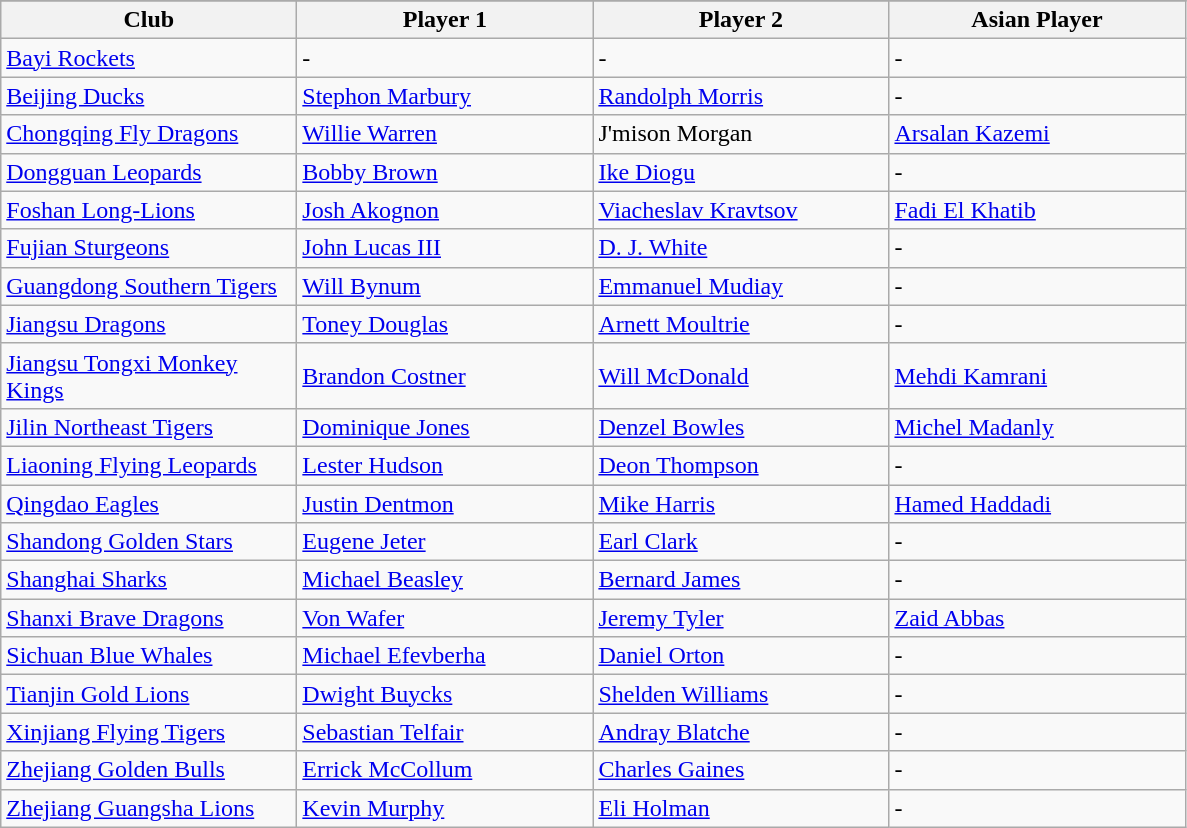<table class="wikitable">
<tr>
</tr>
<tr>
<th width="190">Club</th>
<th width="190">Player 1</th>
<th width="190">Player 2</th>
<th width="190">Asian Player</th>
</tr>
<tr>
<td><a href='#'>Bayi Rockets</a></td>
<td>-</td>
<td>-</td>
<td>-</td>
</tr>
<tr>
<td><a href='#'>Beijing Ducks</a></td>
<td> <a href='#'>Stephon Marbury</a></td>
<td> <a href='#'>Randolph Morris</a></td>
<td>-</td>
</tr>
<tr>
<td><a href='#'>Chongqing Fly Dragons</a></td>
<td> <a href='#'>Willie Warren</a></td>
<td> J'mison Morgan</td>
<td>  <a href='#'>Arsalan Kazemi</a></td>
</tr>
<tr>
<td><a href='#'>Dongguan Leopards</a></td>
<td> <a href='#'>Bobby Brown</a></td>
<td> <a href='#'>Ike Diogu</a></td>
<td>-</td>
</tr>
<tr>
<td><a href='#'>Foshan Long-Lions</a></td>
<td> <a href='#'>Josh Akognon</a></td>
<td> <a href='#'>Viacheslav Kravtsov</a></td>
<td> <a href='#'>Fadi El Khatib</a></td>
</tr>
<tr>
<td><a href='#'>Fujian Sturgeons</a></td>
<td> <a href='#'>John Lucas III</a></td>
<td> <a href='#'>D. J. White</a></td>
<td>-</td>
</tr>
<tr>
<td><a href='#'>Guangdong Southern Tigers</a></td>
<td> <a href='#'>Will Bynum</a></td>
<td> <a href='#'>Emmanuel Mudiay</a></td>
<td>-</td>
</tr>
<tr>
<td><a href='#'>Jiangsu Dragons</a></td>
<td> <a href='#'>Toney Douglas</a></td>
<td> <a href='#'>Arnett Moultrie</a></td>
<td>-</td>
</tr>
<tr>
<td><a href='#'>Jiangsu Tongxi Monkey Kings</a></td>
<td> <a href='#'>Brandon Costner</a></td>
<td> <a href='#'>Will McDonald</a></td>
<td>  <a href='#'>Mehdi Kamrani</a></td>
</tr>
<tr>
<td><a href='#'>Jilin Northeast Tigers</a></td>
<td> <a href='#'>Dominique Jones</a></td>
<td> <a href='#'>Denzel Bowles</a></td>
<td> <a href='#'>Michel Madanly</a></td>
</tr>
<tr>
<td><a href='#'>Liaoning Flying Leopards</a></td>
<td> <a href='#'>Lester Hudson</a></td>
<td> <a href='#'>Deon Thompson</a></td>
<td>-</td>
</tr>
<tr>
<td><a href='#'>Qingdao Eagles</a></td>
<td> <a href='#'>Justin Dentmon</a></td>
<td> <a href='#'>Mike Harris</a></td>
<td>  <a href='#'>Hamed Haddadi</a></td>
</tr>
<tr>
<td><a href='#'>Shandong Golden Stars</a></td>
<td> <a href='#'>Eugene Jeter</a></td>
<td> <a href='#'>Earl Clark</a></td>
<td>-</td>
</tr>
<tr>
<td><a href='#'>Shanghai Sharks</a></td>
<td> <a href='#'>Michael Beasley</a></td>
<td> <a href='#'>Bernard James</a></td>
<td>-</td>
</tr>
<tr>
<td><a href='#'>Shanxi Brave Dragons</a></td>
<td> <a href='#'>Von Wafer</a></td>
<td> <a href='#'>Jeremy Tyler</a></td>
<td> <a href='#'>Zaid Abbas</a></td>
</tr>
<tr>
<td><a href='#'>Sichuan Blue Whales</a></td>
<td>  <a href='#'>Michael Efevberha</a></td>
<td> <a href='#'>Daniel Orton</a></td>
<td>-</td>
</tr>
<tr>
<td><a href='#'>Tianjin Gold Lions</a></td>
<td> <a href='#'>Dwight Buycks</a></td>
<td> <a href='#'>Shelden Williams</a></td>
<td>-</td>
</tr>
<tr>
<td><a href='#'>Xinjiang Flying Tigers</a></td>
<td> <a href='#'>Sebastian Telfair</a></td>
<td> <a href='#'>Andray Blatche</a></td>
<td>-</td>
</tr>
<tr>
<td><a href='#'>Zhejiang Golden Bulls</a></td>
<td> <a href='#'>Errick McCollum</a></td>
<td> <a href='#'>Charles Gaines</a></td>
<td>-</td>
</tr>
<tr>
<td><a href='#'>Zhejiang Guangsha Lions</a></td>
<td> <a href='#'>Kevin Murphy</a></td>
<td> <a href='#'>Eli Holman</a></td>
<td>-</td>
</tr>
</table>
